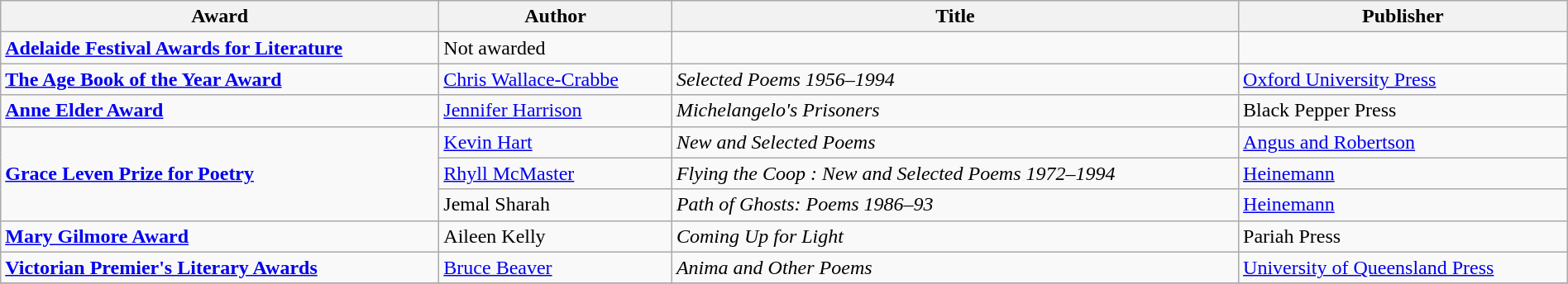<table class="wikitable" width=100%>
<tr>
<th>Award</th>
<th>Author</th>
<th>Title</th>
<th>Publisher</th>
</tr>
<tr>
<td><strong><a href='#'>Adelaide Festival Awards for Literature</a></strong></td>
<td>Not awarded</td>
<td></td>
<td></td>
</tr>
<tr>
<td><strong><a href='#'>The Age Book of the Year Award</a></strong></td>
<td><a href='#'>Chris Wallace-Crabbe</a></td>
<td><em>Selected Poems 1956–1994</em></td>
<td><a href='#'>Oxford University Press</a></td>
</tr>
<tr>
<td><strong><a href='#'>Anne Elder Award</a></strong></td>
<td><a href='#'>Jennifer Harrison</a></td>
<td><em>Michelangelo's Prisoners</em></td>
<td>Black Pepper Press</td>
</tr>
<tr>
<td rowspan=3><strong><a href='#'>Grace Leven Prize for Poetry</a></strong></td>
<td><a href='#'>Kevin Hart</a></td>
<td><em>New and Selected Poems</em></td>
<td><a href='#'>Angus and Robertson</a></td>
</tr>
<tr>
<td><a href='#'>Rhyll McMaster</a></td>
<td><em>Flying the Coop : New and Selected Poems 1972–1994</em></td>
<td><a href='#'>Heinemann</a></td>
</tr>
<tr>
<td>Jemal Sharah</td>
<td><em>Path of Ghosts: Poems 1986–93</em></td>
<td><a href='#'>Heinemann</a></td>
</tr>
<tr>
<td><strong><a href='#'>Mary Gilmore Award</a></strong></td>
<td>Aileen Kelly</td>
<td><em>Coming Up for Light</em></td>
<td>Pariah Press</td>
</tr>
<tr>
<td><strong><a href='#'>Victorian Premier's Literary Awards</a></strong></td>
<td><a href='#'>Bruce Beaver</a></td>
<td><em>Anima and Other Poems</em></td>
<td><a href='#'>University of Queensland Press</a></td>
</tr>
<tr>
</tr>
</table>
